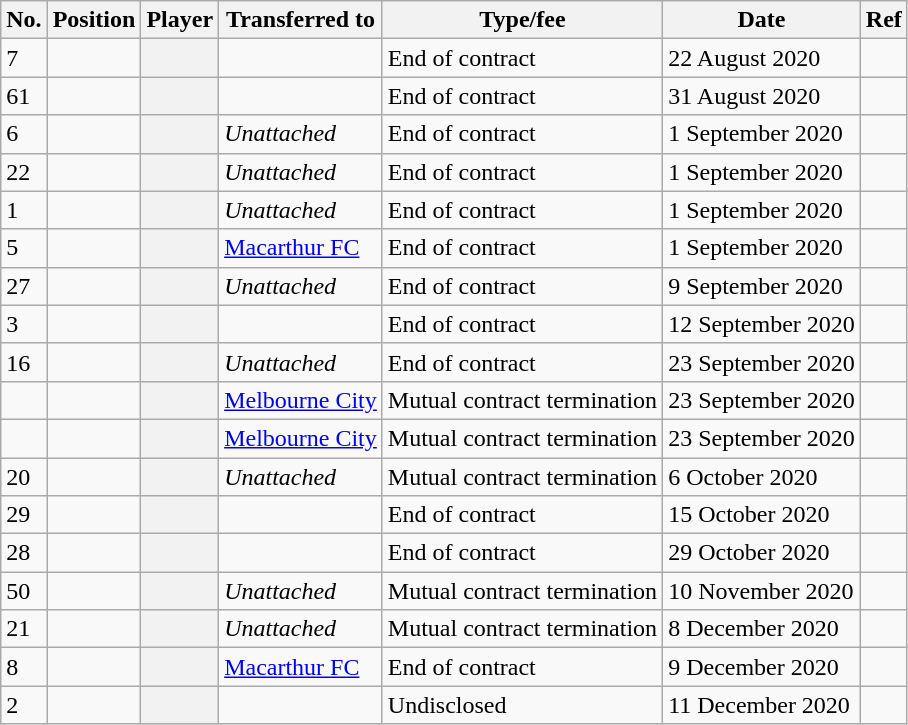<table class="wikitable plainrowheaders sortable" style="text-align:center; text-align:left">
<tr>
<th scope="col">No.</th>
<th scope="col">Position</th>
<th scope="col">Player</th>
<th scope="col">Transferred to</th>
<th scope="col">Type/fee</th>
<th scope="col">Date</th>
<th scope="col" class="unsortable">Ref</th>
</tr>
<tr>
<td>7</td>
<td></td>
<th scope="row"></th>
<td></td>
<td>End of contract</td>
<td>22 August 2020</td>
<td></td>
</tr>
<tr>
<td>61</td>
<td></td>
<th scope="row"></th>
<td></td>
<td>End of contract</td>
<td>31 August 2020</td>
<td></td>
</tr>
<tr>
<td>6</td>
<td></td>
<th scope="row"></th>
<td><em>Unattached</em></td>
<td>End of contract</td>
<td>1 September 2020</td>
<td></td>
</tr>
<tr>
<td>22</td>
<td></td>
<th scope="row"></th>
<td><em>Unattached</em></td>
<td>End of contract</td>
<td>1 September 2020</td>
<td></td>
</tr>
<tr>
<td>1</td>
<td></td>
<th scope="row"></th>
<td><em>Unattached</em></td>
<td>End of contract</td>
<td>1 September 2020</td>
<td></td>
</tr>
<tr>
<td>5</td>
<td></td>
<th scope="row"></th>
<td><a href='#'>Macarthur FC</a></td>
<td>End of contract</td>
<td>1 September 2020</td>
<td></td>
</tr>
<tr>
<td>27</td>
<td></td>
<th scope="row"></th>
<td><em>Unattached</em></td>
<td>End of contract</td>
<td>9 September 2020</td>
<td></td>
</tr>
<tr>
<td>3</td>
<td></td>
<th scope="row"></th>
<td></td>
<td>End of contract</td>
<td>12 September 2020</td>
<td></td>
</tr>
<tr>
<td>16</td>
<td></td>
<th scope="row"></th>
<td><em>Unattached</em></td>
<td>End of contract</td>
<td>23 September 2020</td>
<td></td>
</tr>
<tr>
<td></td>
<td></td>
<th scope="row"></th>
<td><a href='#'>Melbourne City</a></td>
<td>Mutual contract termination</td>
<td>23 September 2020</td>
<td></td>
</tr>
<tr>
<td></td>
<td></td>
<th scope="row"></th>
<td><a href='#'>Melbourne City</a></td>
<td>Mutual contract termination</td>
<td>23 September 2020</td>
<td></td>
</tr>
<tr>
<td>20</td>
<td></td>
<th scope="row"></th>
<td><em>Unattached</em></td>
<td>Mutual contract termination</td>
<td>6 October 2020</td>
<td></td>
</tr>
<tr>
<td>29</td>
<td></td>
<th scope="row"></th>
<td></td>
<td>End of contract</td>
<td>15 October 2020</td>
<td></td>
</tr>
<tr>
<td>28</td>
<td></td>
<th scope="row"></th>
<td></td>
<td>End of contract</td>
<td>29 October 2020</td>
<td></td>
</tr>
<tr>
<td>50</td>
<td></td>
<th scope="row"></th>
<td><em>Unattached</em></td>
<td>Mutual contract termination</td>
<td>10 November 2020</td>
<td></td>
</tr>
<tr>
<td>21</td>
<td></td>
<th scope="row"></th>
<td><em>Unattached</em></td>
<td>Mutual contract termination</td>
<td>8 December 2020</td>
<td></td>
</tr>
<tr>
<td>8</td>
<td></td>
<th scope="row"></th>
<td><a href='#'>Macarthur FC</a></td>
<td>End of contract</td>
<td>9 December 2020</td>
<td></td>
</tr>
<tr>
<td>2</td>
<td></td>
<th scope="row"></th>
<td></td>
<td>Undisclosed</td>
<td>11 December 2020</td>
<td></td>
</tr>
</table>
